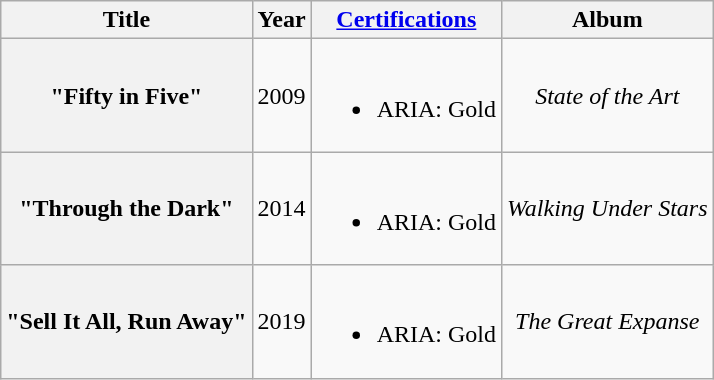<table class="wikitable plainrowheaders" style="text-align:center;" border="1">
<tr>
<th>Title</th>
<th>Year</th>
<th><a href='#'>Certifications</a></th>
<th>Album</th>
</tr>
<tr>
<th scope="row">"Fifty in Five"</th>
<td>2009</td>
<td><br><ul><li>ARIA: Gold</li></ul></td>
<td><em>State of the Art</em></td>
</tr>
<tr>
<th scope="row">"Through the Dark"</th>
<td>2014</td>
<td><br><ul><li>ARIA: Gold</li></ul></td>
<td><em>Walking Under Stars</em></td>
</tr>
<tr>
<th scope="row">"Sell It All, Run Away" <br></th>
<td>2019</td>
<td><br><ul><li>ARIA: Gold</li></ul></td>
<td><em>The Great Expanse</em></td>
</tr>
</table>
